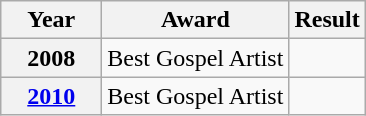<table class="wikitable">
<tr>
<th style="width:60px;">Year</th>
<th>Award</th>
<th>Result</th>
</tr>
<tr>
<th>2008</th>
<td>Best Gospel Artist</td>
<td></td>
</tr>
<tr>
<th><a href='#'>2010</a></th>
<td>Best Gospel Artist</td>
<td></td>
</tr>
</table>
